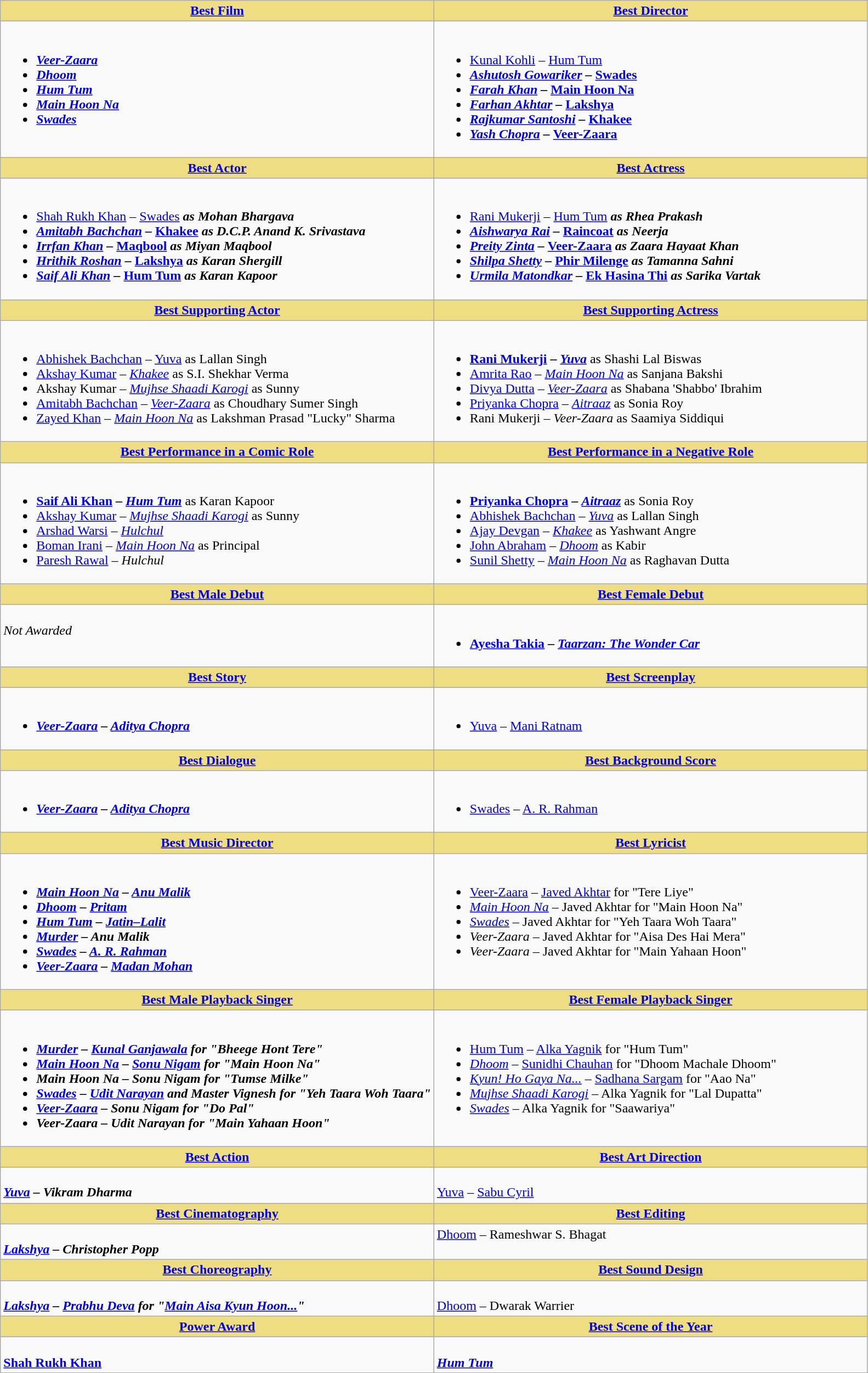<table class="wikitable">
<tr>
<th style="background:#EEDD82; width:50%;"><a href='#'>Best Film</a></th>
<th style="background:#EEDD82; width:50%;"><a href='#'>Best Director</a></th>
</tr>
<tr>
<td valign="top"><br><ul><li><strong><em><a href='#'>Veer-Zaara</a><em> <strong></li><li></em><a href='#'>Dhoom</a><em></li><li></em><a href='#'>Hum Tum</a><em></li><li></em><a href='#'>Main Hoon Na</a><em></li><li></em><a href='#'>Swades</a><em></li></ul></td>
<td valign="top"><br><ul><li></strong><a href='#'>Kunal Kohli</a> – </em><a href='#'>Hum Tum</a><em> <strong></li><li><a href='#'>Ashutosh Gowariker</a> – </em><a href='#'>Swades</a><em></li><li><a href='#'>Farah Khan</a> – </em><a href='#'>Main Hoon Na</a><em></li><li><a href='#'>Farhan Akhtar</a> – </em><a href='#'>Lakshya</a><em></li><li><a href='#'>Rajkumar Santoshi</a> – </em><a href='#'>Khakee</a><em></li><li><a href='#'>Yash Chopra</a> – </em><a href='#'>Veer-Zaara</a><em></li></ul></td>
</tr>
<tr>
<th style="background:#EEDD82;"><a href='#'>Best Actor</a></th>
<th style="background:#EEDD82;"><a href='#'>Best Actress</a></th>
</tr>
<tr>
<td valign="top"><br><ul><li></strong><a href='#'>Shah Rukh Khan</a> – </em><a href='#'>Swades</a><em> <strong> as Mohan Bhargava</li><li><a href='#'>Amitabh Bachchan</a> – </em><a href='#'>Khakee</a><em> as D.C.P. Anand K. Srivastava</li><li><a href='#'>Irrfan Khan</a> – </em><a href='#'>Maqbool</a><em> as Miyan Maqbool</li><li><a href='#'>Hrithik Roshan</a> – </em><a href='#'>Lakshya</a><em> as Karan Shergill</li><li><a href='#'>Saif Ali Khan</a> – </em><a href='#'>Hum Tum</a><em> as Karan Kapoor</li></ul></td>
<td valign="top"><br><ul><li></strong><a href='#'>Rani Mukerji</a> – </em><a href='#'>Hum Tum</a><em> <strong> as Rhea Prakash</li><li><a href='#'>Aishwarya Rai</a> – </em><a href='#'>Raincoat</a><em> as Neerja</li><li><a href='#'>Preity Zinta</a> – </em><a href='#'>Veer-Zaara</a><em> as Zaara Hayaat Khan</li><li><a href='#'>Shilpa Shetty</a> – </em><a href='#'>Phir Milenge</a><em> as Tamanna Sahni</li><li><a href='#'>Urmila Matondkar</a> – </em><a href='#'>Ek Hasina Thi</a><em> as Sarika Vartak</li></ul></td>
</tr>
<tr>
<th style="background:#EEDD82;"><a href='#'>Best Supporting Actor</a></th>
<th style="background:#EEDD82;"><a href='#'>Best Supporting Actress</a></th>
</tr>
<tr>
<td valign="top"><br><ul><li></strong><a href='#'>Abhishek Bachchan</a> – </em><a href='#'>Yuva</a></em></strong> as Lallan Singh</li><li><a href='#'>Akshay Kumar</a> – <em><a href='#'>Khakee</a></em> as S.I. Shekhar Verma</li><li>Akshay Kumar – <em><a href='#'>Mujhse Shaadi Karogi</a></em> as Sunny</li><li><a href='#'>Amitabh Bachchan</a> – <em><a href='#'>Veer-Zaara</a></em> as Choudhary Sumer Singh</li><li><a href='#'>Zayed Khan</a> – <em><a href='#'>Main Hoon Na</a></em> as Lakshman Prasad "Lucky" Sharma</li></ul></td>
<td valign="top"><br><ul><li><strong><a href='#'>Rani Mukerji</a> – <em><a href='#'>Yuva</a></em> </strong>as Shashi Lal Biswas</li><li><a href='#'>Amrita Rao</a> – <em><a href='#'>Main Hoon Na</a></em> as Sanjana Bakshi</li><li><a href='#'>Divya Dutta</a> – <em><a href='#'>Veer-Zaara</a></em> as Shabana 'Shabbo' Ibrahim</li><li><a href='#'>Priyanka Chopra</a> – <em><a href='#'>Aitraaz</a></em> as Sonia Roy</li><li>Rani Mukerji – <em>Veer-Zaara</em> as Saamiya Siddiqui</li></ul></td>
</tr>
<tr>
<th style="background:#EEDD82;"><a href='#'>Best Performance in a Comic Role</a></th>
<th style="background:#EEDD82;"><a href='#'>Best Performance in a Negative Role</a></th>
</tr>
<tr>
<td valign="top"><br><ul><li><strong><a href='#'>Saif Ali Khan</a> – <em><a href='#'>Hum Tum</a></em> </strong> as Karan Kapoor</li><li><a href='#'>Akshay Kumar</a> – <em><a href='#'>Mujhse Shaadi Karogi</a></em> as Sunny</li><li><a href='#'>Arshad Warsi</a> – <em><a href='#'>Hulchul</a></em></li><li><a href='#'>Boman Irani</a> – <em><a href='#'>Main Hoon Na</a></em> as Principal</li><li><a href='#'>Paresh Rawal</a> – <em>Hulchul</em></li></ul></td>
<td valign="top"><br><ul><li><strong><a href='#'>Priyanka Chopra</a> – <em><a href='#'>Aitraaz</a></em> </strong> as Sonia Roy</li><li><a href='#'>Abhishek Bachchan</a> – <em><a href='#'>Yuva</a></em> as Lallan Singh</li><li><a href='#'>Ajay Devgan</a> – <em><a href='#'>Khakee</a></em> as Yashwant Angre</li><li><a href='#'>John Abraham</a> – <em><a href='#'>Dhoom</a></em> as Kabir</li><li><a href='#'>Sunil Shetty</a> – <em><a href='#'>Main Hoon Na</a></em> as Raghavan Dutta</li></ul></td>
</tr>
<tr>
<th style="background:#EEDD82;"><a href='#'>Best Male Debut</a></th>
<th style="background:#EEDD82;"><a href='#'>Best Female Debut</a></th>
</tr>
<tr>
<td valign="top"><br><em>Not Awarded</em></td>
<td valign="top"><br><ul><li><strong><a href='#'>Ayesha Takia</a> – <em><a href='#'>Taarzan: The Wonder Car</a></em> </strong></li></ul></td>
</tr>
<tr>
<th style="background:#EEDD82;"><a href='#'>Best Story</a></th>
<th style="background:#EEDD82;"><a href='#'>Best Screenplay</a></th>
</tr>
<tr>
<td valign="top"><br><ul><li><strong><em><a href='#'>Veer-Zaara</a><em> – <a href='#'>Aditya Chopra</a> <strong></li></ul></td>
<td valign="top"><br><ul><li></em></strong><a href='#'>Yuva</a></em> – <a href='#'>Mani Ratnam</a>  </strong></li></ul></td>
</tr>
<tr>
<th style="background:#EEDD82;"><a href='#'>Best Dialogue</a></th>
<th style="background:#EEDD82;"><a href='#'>Best Background Score</a></th>
</tr>
<tr>
<td valign="top"><br><ul><li><strong><em><a href='#'>Veer-Zaara</a><em> – <a href='#'>Aditya Chopra</a> <strong></li></ul></td>
<td valign="top"><br><ul><li></em></strong><a href='#'>Swades</a></em> – <a href='#'>A. R. Rahman</a> </strong></li></ul></td>
</tr>
<tr>
<th style="background:#EEDD82;"><a href='#'>Best Music Director</a></th>
<th style="background:#EEDD82;"><a href='#'>Best Lyricist</a></th>
</tr>
<tr>
<td valign="top"><br><ul><li><strong><em><a href='#'>Main Hoon Na</a><em> – <a href='#'>Anu Malik</a> <strong></li><li></em><a href='#'>Dhoom</a><em> – <a href='#'>Pritam</a></li><li><a href='#'></em>Hum Tum<em></a> – <a href='#'>Jatin–Lalit</a></li><li></em><a href='#'>Murder</a><em> – Anu Malik</li><li></em><a href='#'>Swades</a><em> – <a href='#'>A. R. Rahman</a></li><li></em><a href='#'>Veer-Zaara</a><em> – <a href='#'>Madan Mohan</a></li></ul></td>
<td valign="top"><br><ul><li></em></strong><a href='#'>Veer-Zaara</a></em> – <a href='#'>Javed Akhtar</a> for "Tere Liye"</strong></li><li><em><a href='#'>Main Hoon Na</a></em> – Javed Akhtar for "Main Hoon Na"</li><li><em><a href='#'>Swades</a></em> – Javed Akhtar for "Yeh Taara Woh Taara"</li><li><em>Veer-Zaara</em> – Javed Akhtar for "Aisa Des Hai Mera"</li><li><em>Veer-Zaara</em> – Javed Akhtar for "Main Yahaan Hoon"</li></ul></td>
</tr>
<tr>
<th style="background:#EEDD82;"><a href='#'>Best Male Playback Singer</a></th>
<th style="background:#EEDD82;"><a href='#'>Best Female Playback Singer</a></th>
</tr>
<tr>
<td valign="top"><br><ul><li><strong><em><a href='#'>Murder</a><em> – <a href='#'>Kunal Ganjawala</a> for "Bheege Hont Tere" <strong></li><li></em><a href='#'>Main Hoon Na</a><em> – <a href='#'>Sonu Nigam</a> for "Main Hoon Na"</li><li></em>Main Hoon Na<em> – Sonu Nigam for "Tumse Milke"</li><li></em><a href='#'>Swades</a><em> – <a href='#'>Udit Narayan</a> and Master Vignesh for "Yeh Taara Woh Taara"</li><li></em><a href='#'>Veer-Zaara</a><em> – Sonu Nigam for "Do Pal"</li><li></em>Veer-Zaara<em> – Udit Narayan for "Main Yahaan Hoon"</li></ul></td>
<td valign="top"><br><ul><li></em></strong><a href='#'>Hum Tum</a></em> – <a href='#'>Alka Yagnik</a> for "Hum Tum" </strong></li><li><em><a href='#'>Dhoom</a></em> – <a href='#'>Sunidhi Chauhan</a> for "Dhoom Machale Dhoom"</li><li><em><a href='#'>Kyun! Ho Gaya Na...</a></em> – <a href='#'>Sadhana Sargam</a> for "Aao Na"</li><li><em><a href='#'>Mujhse Shaadi Karogi</a></em> – Alka Yagnik for "Lal Dupatta"</li><li><em><a href='#'>Swades</a></em> – Alka Yagnik for "Saawariya"</li></ul></td>
</tr>
<tr>
<th style="background:#EEDD82;"><a href='#'>Best Action</a></th>
<th style="background:#EEDD82;"><a href='#'>Best Art Direction</a></th>
</tr>
<tr>
<td valign="top"><br><strong><em><a href='#'>Yuva</a><em> – Vikram Dharma <strong></td>
<td valign="top"><br></em></strong><a href='#'>Yuva</a></em> – <a href='#'>Sabu Cyril</a> </strong></td>
</tr>
<tr>
<th style="background:#EEDD82;"><a href='#'>Best Cinematography</a></th>
<th style="background:#EEDD82;"><a href='#'>Best Editing</a></th>
</tr>
<tr>
<td valign="top"><br><strong><em><a href='#'>Lakshya</a><em> – Christopher Popp <strong></td>
<td valign="top"></em></strong><a href='#'>Dhoom</a></em> – Rameshwar S. Bhagat</strong></td>
</tr>
<tr>
<th style="background:#EEDD82;"><a href='#'>Best Choreography</a></th>
<th style="background:#EEDD82;"><a href='#'>Best Sound Design</a></th>
</tr>
<tr>
<td valign="top"><br><strong><em><a href='#'>Lakshya</a><em> – <a href='#'>Prabhu Deva</a> for "<a href='#'>Main Aisa Kyun Hoon...</a>"<strong></td>
<td valign="top"><br></em></strong><a href='#'>Dhoom</a></em> – Dwarak Warrier </strong></td>
</tr>
<tr>
<th style="background:#EEDD82;"><a href='#'>Power Award</a></th>
<th style="background:#EEDD82;"><a href='#'>Best Scene of the Year</a></th>
</tr>
<tr>
<td valign="top"><br><strong><a href='#'>Shah Rukh Khan</a></strong></td>
<td valign="top"><br><strong><em><a href='#'>Hum Tum</a><em> <strong></td>
</tr>
<tr>
</tr>
</table>
